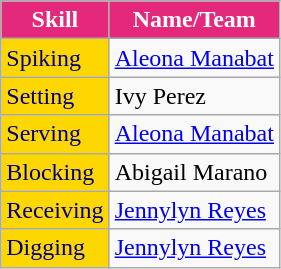<table class="wikitable">
<tr>
<th style="background:#E4287C; color:#FFFFFF;" colspan="2">Skill</th>
<th style="background:#E4287C; color:#FFFFFF;">Name/Team</th>
</tr>
<tr>
<td style="background:#FFD700; color:#00008B;" colspan="2">Spiking</td>
<td><a href='#'>Aleona Manabat</a></td>
</tr>
<tr>
<td style="background:#FFD700; color:#00008B;" colspan="2">Setting</td>
<td>Ivy Perez</td>
</tr>
<tr>
<td style="background:#FFD700; color:#00008B;" colspan="2">Serving</td>
<td><a href='#'>Aleona Manabat</a></td>
</tr>
<tr>
<td style="background:#FFD700; color:#00008B;" colspan="2">Blocking</td>
<td>Abigail Marano</td>
</tr>
<tr>
<td style="background:#FFD700; color:#00008B;" colspan="2">Receiving</td>
<td><a href='#'>Jennylyn Reyes</a></td>
</tr>
<tr>
<td style="background:#FFD700; color:#00008B;" colspan="2">Digging</td>
<td><a href='#'>Jennylyn Reyes</a></td>
</tr>
</table>
